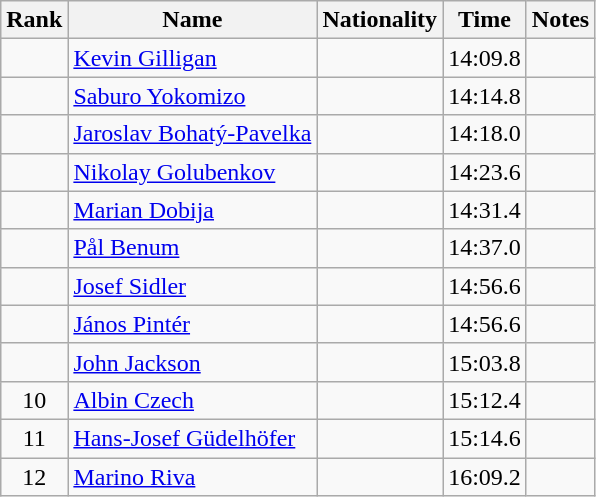<table class="wikitable sortable" style="text-align:center">
<tr>
<th>Rank</th>
<th>Name</th>
<th>Nationality</th>
<th>Time</th>
<th>Notes</th>
</tr>
<tr>
<td></td>
<td align=left><a href='#'>Kevin Gilligan</a></td>
<td align=left></td>
<td>14:09.8</td>
<td></td>
</tr>
<tr>
<td></td>
<td align=left><a href='#'>Saburo Yokomizo</a></td>
<td align=left></td>
<td>14:14.8</td>
<td></td>
</tr>
<tr>
<td></td>
<td align=left><a href='#'>Jaroslav Bohatý-Pavelka</a></td>
<td align=left></td>
<td>14:18.0</td>
<td></td>
</tr>
<tr>
<td></td>
<td align=left><a href='#'>Nikolay Golubenkov</a></td>
<td align=left></td>
<td>14:23.6</td>
<td></td>
</tr>
<tr>
<td></td>
<td align=left><a href='#'>Marian Dobija</a></td>
<td align=left></td>
<td>14:31.4</td>
<td></td>
</tr>
<tr>
<td></td>
<td align=left><a href='#'>Pål Benum</a></td>
<td align=left></td>
<td>14:37.0</td>
<td></td>
</tr>
<tr>
<td></td>
<td align=left><a href='#'>Josef Sidler</a></td>
<td align=left></td>
<td>14:56.6</td>
<td></td>
</tr>
<tr>
<td></td>
<td align=left><a href='#'>János Pintér</a></td>
<td align=left></td>
<td>14:56.6</td>
<td></td>
</tr>
<tr>
<td></td>
<td align=left><a href='#'>John Jackson</a></td>
<td align=left></td>
<td>15:03.8</td>
<td></td>
</tr>
<tr>
<td>10</td>
<td align=left><a href='#'>Albin Czech</a></td>
<td align=left></td>
<td>15:12.4</td>
<td></td>
</tr>
<tr>
<td>11</td>
<td align=left><a href='#'>Hans-Josef Güdelhöfer</a></td>
<td align=left></td>
<td>15:14.6</td>
<td></td>
</tr>
<tr>
<td>12</td>
<td align=left><a href='#'>Marino Riva</a></td>
<td align=left></td>
<td>16:09.2</td>
<td></td>
</tr>
</table>
